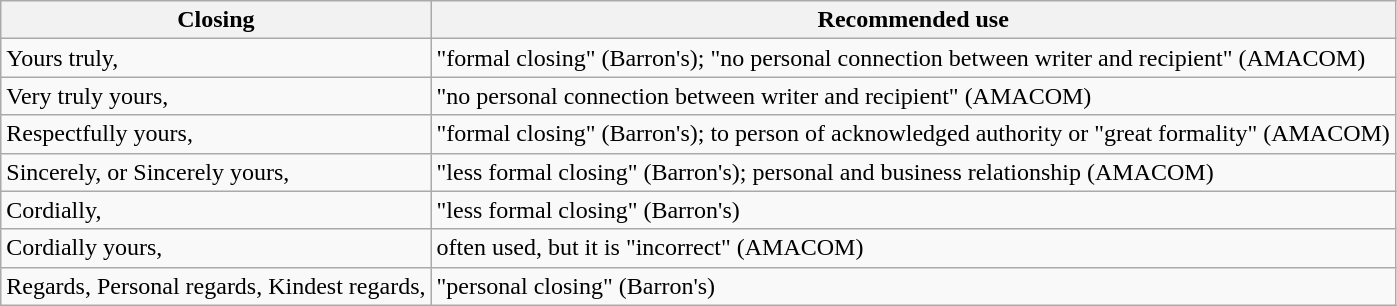<table class="wikitable">
<tr>
<th>Closing</th>
<th>Recommended use</th>
</tr>
<tr>
<td>Yours truly,</td>
<td>"formal closing" (Barron's); "no personal connection between writer and recipient" (AMACOM)</td>
</tr>
<tr>
<td>Very truly yours,</td>
<td>"no personal connection between writer and recipient" (AMACOM)</td>
</tr>
<tr>
<td>Respectfully yours,</td>
<td>"formal closing" (Barron's); to person of acknowledged authority or "great formality" (AMACOM)</td>
</tr>
<tr>
<td>Sincerely, or Sincerely yours,</td>
<td>"less formal closing" (Barron's); personal and business relationship (AMACOM)</td>
</tr>
<tr>
<td>Cordially,</td>
<td>"less formal closing" (Barron's)</td>
</tr>
<tr>
<td>Cordially yours,</td>
<td>often used, but it is "incorrect" (AMACOM)</td>
</tr>
<tr>
<td>Regards, Personal regards, Kindest regards,</td>
<td>"personal closing" (Barron's)</td>
</tr>
</table>
